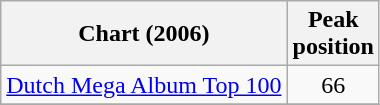<table class="wikitable">
<tr>
<th align="left">Chart (2006)</th>
<th align="left">Peak<br>position</th>
</tr>
<tr>
<td align="left"><a href='#'>Dutch Mega Album Top 100</a></td>
<td align="center">66</td>
</tr>
<tr>
</tr>
</table>
